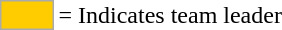<table>
<tr>
<td style="background-color:#FFCC00; border:1px solid #aaaaaa; width:2em;"></td>
<td>= Indicates team leader</td>
</tr>
</table>
